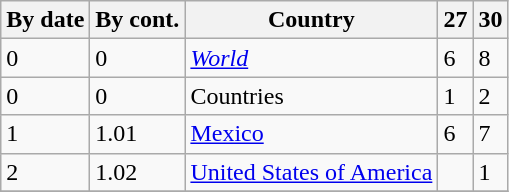<table class="wikitable sortable" align="center">
<tr>
<th>By date</th>
<th>By cont.</th>
<th>Country</th>
<th>27</th>
<th>30</th>
</tr>
<tr>
<td>0</td>
<td>0</td>
<td> <em><a href='#'>World</a></em></td>
<td>6</td>
<td>8</td>
</tr>
<tr>
<td>0</td>
<td>0</td>
<td>Countries</td>
<td>1</td>
<td>2</td>
</tr>
<tr>
<td>1</td>
<td>1.01</td>
<td> <a href='#'>Mexico</a></td>
<td>6</td>
<td>7</td>
</tr>
<tr>
<td>2</td>
<td>1.02</td>
<td> <a href='#'>United States of America</a></td>
<td></td>
<td>1</td>
</tr>
<tr>
</tr>
</table>
